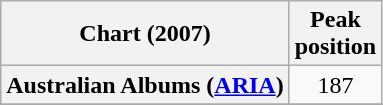<table class="wikitable sortable plainrowheaders" style="text-align:center">
<tr>
<th scope="col">Chart (2007)</th>
<th scope="col">Peak<br> position</th>
</tr>
<tr>
<th scope="row">Australian Albums (<a href='#'>ARIA</a>)</th>
<td>187</td>
</tr>
<tr>
</tr>
<tr>
</tr>
<tr>
</tr>
<tr>
</tr>
<tr>
</tr>
<tr>
</tr>
</table>
